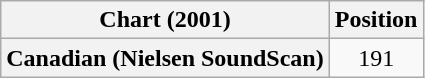<table class="wikitable plainrowheaders" style="text-align:center">
<tr>
<th scope="col">Chart (2001)</th>
<th scope="col">Position</th>
</tr>
<tr>
<th scope="row">Canadian (Nielsen SoundScan)</th>
<td>191</td>
</tr>
</table>
